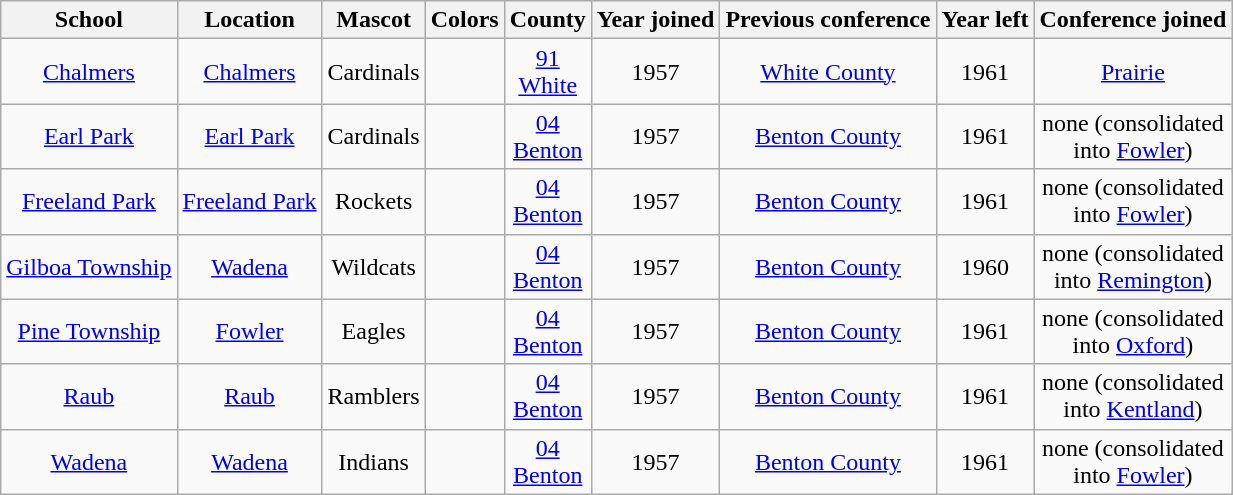<table class="wikitable" style="text-align:center;">
<tr>
<th>School</th>
<th>Location</th>
<th>Mascot</th>
<th>Colors</th>
<th>County</th>
<th>Year joined</th>
<th>Previous conference</th>
<th>Year left</th>
<th>Conference joined</th>
</tr>
<tr>
<td><a href='#'>Chalmers</a></td>
<td><a href='#'>Chalmers</a></td>
<td>Cardinals</td>
<td>  </td>
<td><a href='#'>91 <br> White</a></td>
<td>1957</td>
<td><a href='#'>White County</a></td>
<td>1961</td>
<td><a href='#'>Prairie</a></td>
</tr>
<tr>
<td><a href='#'>Earl Park</a></td>
<td><a href='#'>Earl Park</a></td>
<td>Cardinals</td>
<td> </td>
<td><a href='#'>04 <br> Benton</a></td>
<td>1957</td>
<td><a href='#'>Benton County</a></td>
<td>1961</td>
<td>none (consolidated <br> into <a href='#'>Fowler</a>)</td>
</tr>
<tr>
<td><a href='#'>Freeland Park</a></td>
<td><a href='#'>Freeland Park</a></td>
<td>Rockets</td>
<td> </td>
<td><a href='#'>04 <br> Benton</a></td>
<td>1957</td>
<td><a href='#'>Benton County</a></td>
<td>1961</td>
<td>none (consolidated <br> into <a href='#'>Fowler</a>)</td>
</tr>
<tr>
<td><a href='#'>Gilboa Township</a></td>
<td><a href='#'>Wadena</a></td>
<td>Wildcats</td>
<td> </td>
<td><a href='#'>04 <br> Benton</a></td>
<td>1957</td>
<td><a href='#'>Benton County</a></td>
<td>1960</td>
<td>none (consolidated <br> into <a href='#'>Remington</a>)</td>
</tr>
<tr>
<td><a href='#'>Pine Township</a></td>
<td><a href='#'>Fowler</a></td>
<td>Eagles</td>
<td> </td>
<td><a href='#'>04 <br> Benton</a></td>
<td>1957</td>
<td><a href='#'>Benton County</a></td>
<td>1961</td>
<td>none (consolidated <br> into <a href='#'>Oxford</a>)</td>
</tr>
<tr>
<td><a href='#'>Raub</a></td>
<td><a href='#'>Raub</a></td>
<td>Ramblers</td>
<td> </td>
<td><a href='#'>04 <br> Benton</a></td>
<td>1957</td>
<td><a href='#'>Benton County</a></td>
<td>1961</td>
<td>none (consolidated <br> into <a href='#'>Kentland</a>)</td>
</tr>
<tr>
<td><a href='#'>Wadena</a></td>
<td><a href='#'>Wadena</a></td>
<td>Indians</td>
<td> </td>
<td><a href='#'>04 <br> Benton</a></td>
<td>1957</td>
<td><a href='#'>Benton County</a></td>
<td>1961</td>
<td>none (consolidated <br> into <a href='#'>Fowler</a>)</td>
</tr>
</table>
